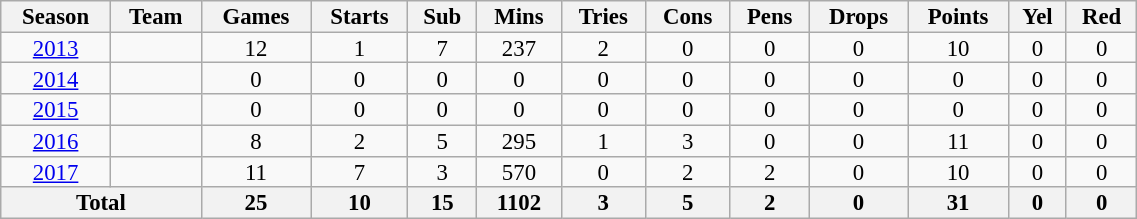<table class="wikitable" style="text-align:center; line-height:90%; font-size:95%; width:60%;">
<tr>
<th>Season</th>
<th>Team</th>
<th>Games</th>
<th>Starts</th>
<th>Sub</th>
<th>Mins</th>
<th>Tries</th>
<th>Cons</th>
<th>Pens</th>
<th>Drops</th>
<th>Points</th>
<th>Yel</th>
<th>Red</th>
</tr>
<tr>
<td><a href='#'>2013</a></td>
<td></td>
<td>12</td>
<td>1</td>
<td>7</td>
<td>237</td>
<td>2</td>
<td>0</td>
<td>0</td>
<td>0</td>
<td>10</td>
<td>0</td>
<td>0</td>
</tr>
<tr>
<td><a href='#'>2014</a></td>
<td></td>
<td>0</td>
<td>0</td>
<td>0</td>
<td>0</td>
<td>0</td>
<td>0</td>
<td>0</td>
<td>0</td>
<td>0</td>
<td>0</td>
<td>0</td>
</tr>
<tr>
<td><a href='#'>2015</a></td>
<td></td>
<td>0</td>
<td>0</td>
<td>0</td>
<td>0</td>
<td>0</td>
<td>0</td>
<td>0</td>
<td>0</td>
<td>0</td>
<td>0</td>
<td>0</td>
</tr>
<tr>
<td><a href='#'>2016</a></td>
<td></td>
<td>8</td>
<td>2</td>
<td>5</td>
<td>295</td>
<td>1</td>
<td>3</td>
<td>0</td>
<td>0</td>
<td>11</td>
<td>0</td>
<td>0</td>
</tr>
<tr>
<td><a href='#'>2017</a></td>
<td></td>
<td>11</td>
<td>7</td>
<td>3</td>
<td>570</td>
<td>0</td>
<td>2</td>
<td>2</td>
<td>0</td>
<td>10</td>
<td>0</td>
<td>0</td>
</tr>
<tr>
<th colspan="2">Total</th>
<th>25</th>
<th>10</th>
<th>15</th>
<th>1102</th>
<th>3</th>
<th>5</th>
<th>2</th>
<th>0</th>
<th>31</th>
<th>0</th>
<th>0</th>
</tr>
</table>
